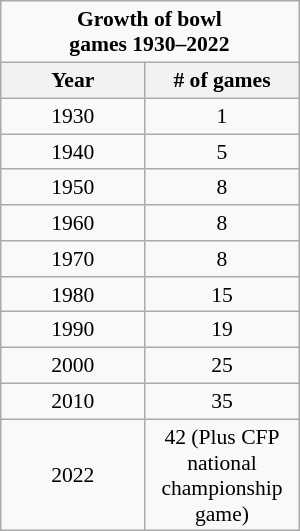<table class="wikitable" style="float:right; text-align: center; width: 200px; font-size: 0.9em;">
<tr>
<td colspan="2" style="text-align:center;"><strong>Growth of bowl<br>games 1930–2022</strong></td>
</tr>
<tr>
<th width=90>Year</th>
<th># of games</th>
</tr>
<tr>
<td>1930</td>
<td>1</td>
</tr>
<tr>
<td>1940</td>
<td>5</td>
</tr>
<tr>
<td>1950</td>
<td>8</td>
</tr>
<tr>
<td>1960</td>
<td>8</td>
</tr>
<tr>
<td>1970</td>
<td>8</td>
</tr>
<tr>
<td>1980</td>
<td>15</td>
</tr>
<tr>
<td>1990</td>
<td>19</td>
</tr>
<tr>
<td>2000</td>
<td>25</td>
</tr>
<tr>
<td>2010</td>
<td>35</td>
</tr>
<tr>
<td>2022</td>
<td>42 (Plus CFP national championship game)</td>
</tr>
</table>
